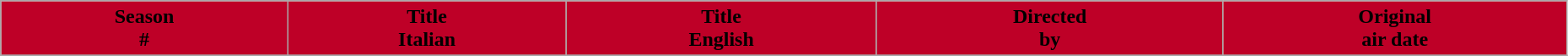<table class="wikitable plainrowheaders" style="width: 98%;">
<tr style="color:black">
<th style="background:#BE0027;">Season <br> #</th>
<th style="background:#BE0027;">Title <br> Italian</th>
<th style="background:#BE0027;">Title <br> English</th>
<th style="background:#BE0027;">Directed <br> by</th>
<th style="background:#BE0027;">Original <br> air date</th>
</tr>
<tr>
</tr>
</table>
